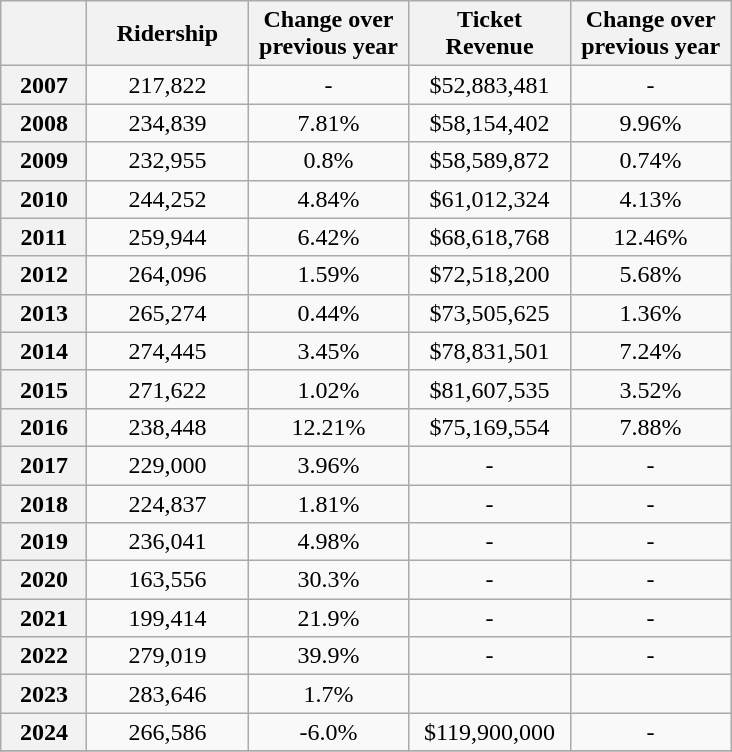<table class="wikitable" style="text-align:center; margin:auto;">
<tr>
<th style="width:50px"></th>
<th style="width:100px">Ridership</th>
<th style="width:100px">Change over previous year</th>
<th style="width:100px">Ticket Revenue</th>
<th style="width:100px">Change over previous year</th>
</tr>
<tr>
<th>2007</th>
<td>217,822</td>
<td>-</td>
<td>$52,883,481</td>
<td>-</td>
</tr>
<tr>
<th>2008</th>
<td>234,839</td>
<td>7.81%</td>
<td>$58,154,402</td>
<td>9.96%</td>
</tr>
<tr>
<th>2009</th>
<td>232,955</td>
<td>0.8%</td>
<td>$58,589,872</td>
<td>0.74%</td>
</tr>
<tr>
<th>2010</th>
<td>244,252</td>
<td>4.84%</td>
<td>$61,012,324</td>
<td>4.13%</td>
</tr>
<tr>
<th>2011</th>
<td>259,944</td>
<td>6.42%</td>
<td>$68,618,768</td>
<td>12.46%</td>
</tr>
<tr>
<th>2012</th>
<td>264,096</td>
<td>1.59%</td>
<td>$72,518,200</td>
<td>5.68%</td>
</tr>
<tr>
<th>2013</th>
<td>265,274</td>
<td>0.44%</td>
<td>$73,505,625</td>
<td>1.36%</td>
</tr>
<tr>
<th>2014</th>
<td>274,445</td>
<td>3.45%</td>
<td>$78,831,501</td>
<td>7.24%</td>
</tr>
<tr>
<th>2015</th>
<td>271,622</td>
<td>1.02%</td>
<td>$81,607,535</td>
<td>3.52%</td>
</tr>
<tr>
<th>2016</th>
<td>238,448</td>
<td>12.21%</td>
<td>$75,169,554</td>
<td>7.88%</td>
</tr>
<tr>
<th>2017</th>
<td>229,000</td>
<td>3.96%</td>
<td>-</td>
<td>-</td>
</tr>
<tr>
<th>2018</th>
<td>224,837</td>
<td>1.81%</td>
<td>-</td>
<td>-</td>
</tr>
<tr>
<th>2019</th>
<td>236,041</td>
<td>4.98%</td>
<td>-</td>
<td>-</td>
</tr>
<tr>
<th>2020</th>
<td>163,556</td>
<td>30.3%</td>
<td>-</td>
<td>-</td>
</tr>
<tr>
<th>2021</th>
<td>199,414</td>
<td>21.9%</td>
<td>-</td>
<td>-</td>
</tr>
<tr>
<th>2022</th>
<td>279,019</td>
<td>39.9%</td>
<td>-</td>
<td>-</td>
</tr>
<tr>
<th>2023</th>
<td>283,646</td>
<td>1.7%</td>
<td></td>
<td></td>
</tr>
<tr>
<th>2024</th>
<td>266,586</td>
<td>-6.0%</td>
<td>$119,900,000</td>
<td>-</td>
</tr>
<tr>
</tr>
</table>
